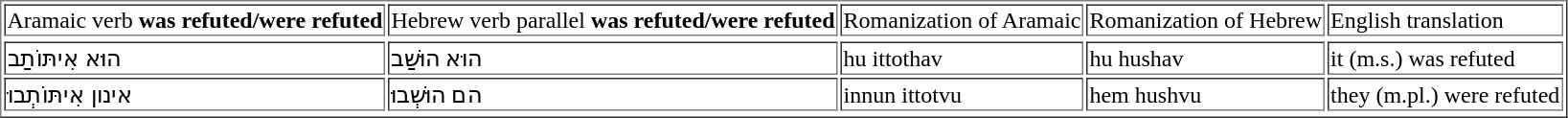<table border=1>
<tr>
<td>Aramaic verb  <strong>   was refuted/were refuted  </strong></td>
<td>Hebrew verb parallel  <strong>   was refuted/were refuted </strong></td>
<td>Romanization of Aramaic</td>
<td>Romanization of Hebrew</td>
<td>English translation</td>
</tr>
<tr>
</tr>
<tr>
<td>הוּא  אִיתּוֹתַב</td>
<td>הוּא הוּשַׁב</td>
<td>hu ittothav</td>
<td>hu hushav</td>
<td>it (m.s.) was refuted</td>
</tr>
<tr>
<td>אינון  אִיתּוֹתְבוּ</td>
<td>הם הוּשְׁבוּ</td>
<td>innun ittotvu</td>
<td>hem  hushvu</td>
<td>they (m.pl.) were refuted</td>
</tr>
<tr>
</tr>
</table>
